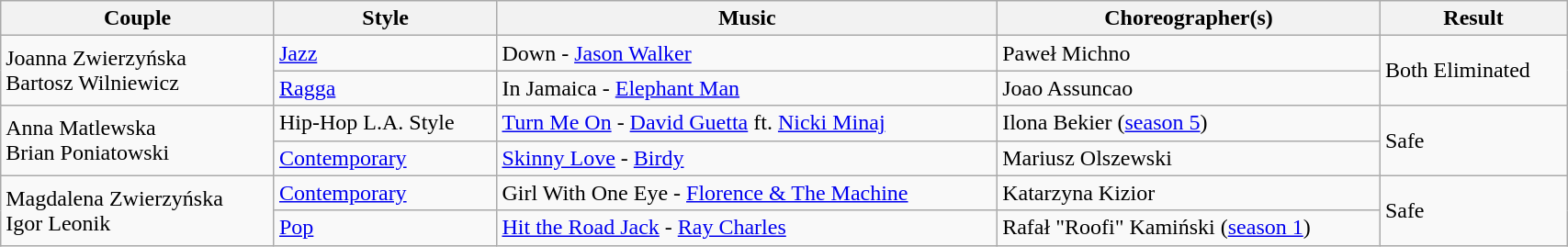<table class="wikitable" style="width:90%;">
<tr>
<th>Couple</th>
<th>Style</th>
<th>Music</th>
<th>Choreographer(s)</th>
<th>Result</th>
</tr>
<tr>
<td rowspan="2">Joanna Zwierzyńska <br> Bartosz Wilniewicz</td>
<td><a href='#'>Jazz</a></td>
<td>Down - <a href='#'>Jason Walker</a></td>
<td>Paweł Michno</td>
<td rowspan="2">Both Eliminated</td>
</tr>
<tr>
<td><a href='#'>Ragga</a></td>
<td>In Jamaica - <a href='#'>Elephant Man</a></td>
<td>Joao Assuncao</td>
</tr>
<tr>
<td rowspan="2">Anna Matlewska<br>Brian Poniatowski</td>
<td>Hip-Hop L.A. Style</td>
<td><a href='#'>Turn Me On</a> - <a href='#'>David Guetta</a> ft. <a href='#'>Nicki Minaj</a></td>
<td>Ilona Bekier (<a href='#'>season 5</a>)</td>
<td rowspan="2">Safe</td>
</tr>
<tr>
<td><a href='#'>Contemporary</a></td>
<td><a href='#'>Skinny Love</a> - <a href='#'>Birdy</a></td>
<td>Mariusz Olszewski</td>
</tr>
<tr>
<td rowspan="2">Magdalena Zwierzyńska<br>Igor Leonik</td>
<td><a href='#'>Contemporary</a></td>
<td>Girl With One Eye - <a href='#'>Florence & The Machine</a></td>
<td>Katarzyna Kizior</td>
<td rowspan="2">Safe</td>
</tr>
<tr>
<td><a href='#'>Pop</a></td>
<td><a href='#'>Hit the Road Jack</a> - <a href='#'>Ray Charles</a></td>
<td>Rafał "Roofi" Kamiński (<a href='#'>season 1</a>)</td>
</tr>
</table>
